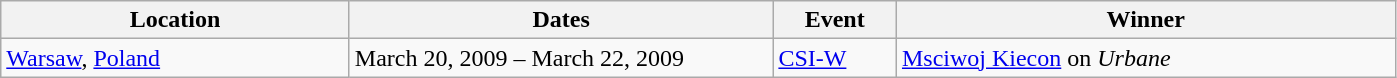<table class="wikitable">
<tr>
<th width=225>Location</th>
<th width=275>Dates</th>
<th width=75>Event</th>
<th width=325>Winner</th>
</tr>
<tr>
<td> <a href='#'>Warsaw</a>, <a href='#'>Poland</a></td>
<td>March 20, 2009 – March 22, 2009</td>
<td><a href='#'>CSI-W</a></td>
<td> <a href='#'>Msciwoj Kiecon</a> on <em>Urbane</em></td>
</tr>
</table>
